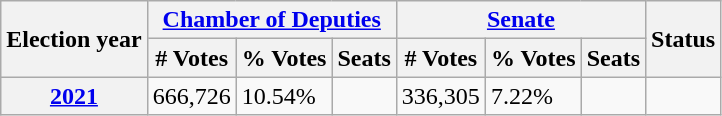<table class="wikitable">
<tr>
<th rowspan=2>Election year</th>
<th colspan=3><a href='#'>Chamber of Deputies</a></th>
<th colspan=3><a href='#'>Senate</a></th>
<th rowspan=2>Status</th>
</tr>
<tr>
<th># Votes</th>
<th>% Votes</th>
<th>Seats</th>
<th># Votes</th>
<th>% Votes</th>
<th>Seats</th>
</tr>
<tr>
<th><a href='#'>2021</a></th>
<td>666,726</td>
<td>10.54%</td>
<td></td>
<td>336,305</td>
<td>7.22%</td>
<td></td>
<td></td>
</tr>
</table>
